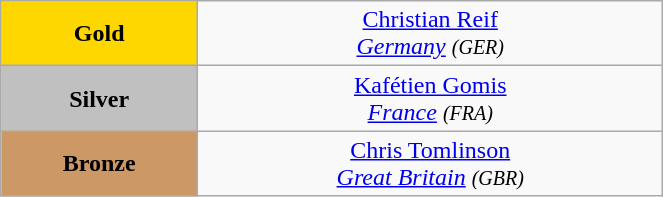<table class="wikitable" style=" text-align:center; " width="35%">
<tr>
<td bgcolor="gold"><strong>Gold</strong></td>
<td> <a href='#'>Christian Reif</a><br><em><a href='#'>Germany</a> <small>(GER)</small></em></td>
</tr>
<tr>
<td bgcolor="silver"><strong>Silver</strong></td>
<td> <a href='#'>Kafétien Gomis</a><br><em><a href='#'>France</a> <small>(FRA)</small></em></td>
</tr>
<tr>
<td bgcolor="CC9966"><strong>Bronze</strong></td>
<td> <a href='#'>Chris Tomlinson</a><br><em><a href='#'>Great Britain</a> <small>(GBR)</small></em></td>
</tr>
</table>
